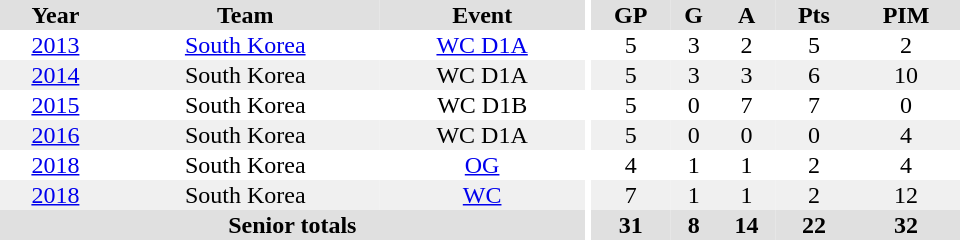<table border="0" cellpadding="1" cellspacing="0" ID="Table3" style="text-align:center; width:40em">
<tr ALIGN="center" bgcolor="#e0e0e0">
<th>Year</th>
<th>Team</th>
<th>Event</th>
<th rowspan="99" bgcolor="#ffffff"></th>
<th>GP</th>
<th>G</th>
<th>A</th>
<th>Pts</th>
<th>PIM</th>
</tr>
<tr>
<td><a href='#'>2013</a></td>
<td><a href='#'>South Korea</a></td>
<td><a href='#'>WC D1A</a></td>
<td>5</td>
<td>3</td>
<td>2</td>
<td>5</td>
<td>2</td>
</tr>
<tr bgcolor="#f0f0f0">
<td><a href='#'>2014</a></td>
<td>South Korea</td>
<td>WC D1A</td>
<td>5</td>
<td>3</td>
<td>3</td>
<td>6</td>
<td>10</td>
</tr>
<tr>
<td><a href='#'>2015</a></td>
<td>South Korea</td>
<td>WC D1B</td>
<td>5</td>
<td>0</td>
<td>7</td>
<td>7</td>
<td>0</td>
</tr>
<tr bgcolor="#f0f0f0">
<td><a href='#'>2016</a></td>
<td>South Korea</td>
<td>WC D1A</td>
<td>5</td>
<td>0</td>
<td>0</td>
<td>0</td>
<td>4</td>
</tr>
<tr>
<td><a href='#'>2018</a></td>
<td>South Korea</td>
<td><a href='#'>OG</a></td>
<td>4</td>
<td>1</td>
<td>1</td>
<td>2</td>
<td>4</td>
</tr>
<tr bgcolor="#f0f0f0">
<td><a href='#'>2018</a></td>
<td>South Korea</td>
<td><a href='#'>WC</a></td>
<td>7</td>
<td>1</td>
<td>1</td>
<td>2</td>
<td>12</td>
</tr>
<tr bgcolor="#e0e0e0">
<th colspan="3">Senior totals</th>
<th>31</th>
<th>8</th>
<th>14</th>
<th>22</th>
<th>32</th>
</tr>
</table>
